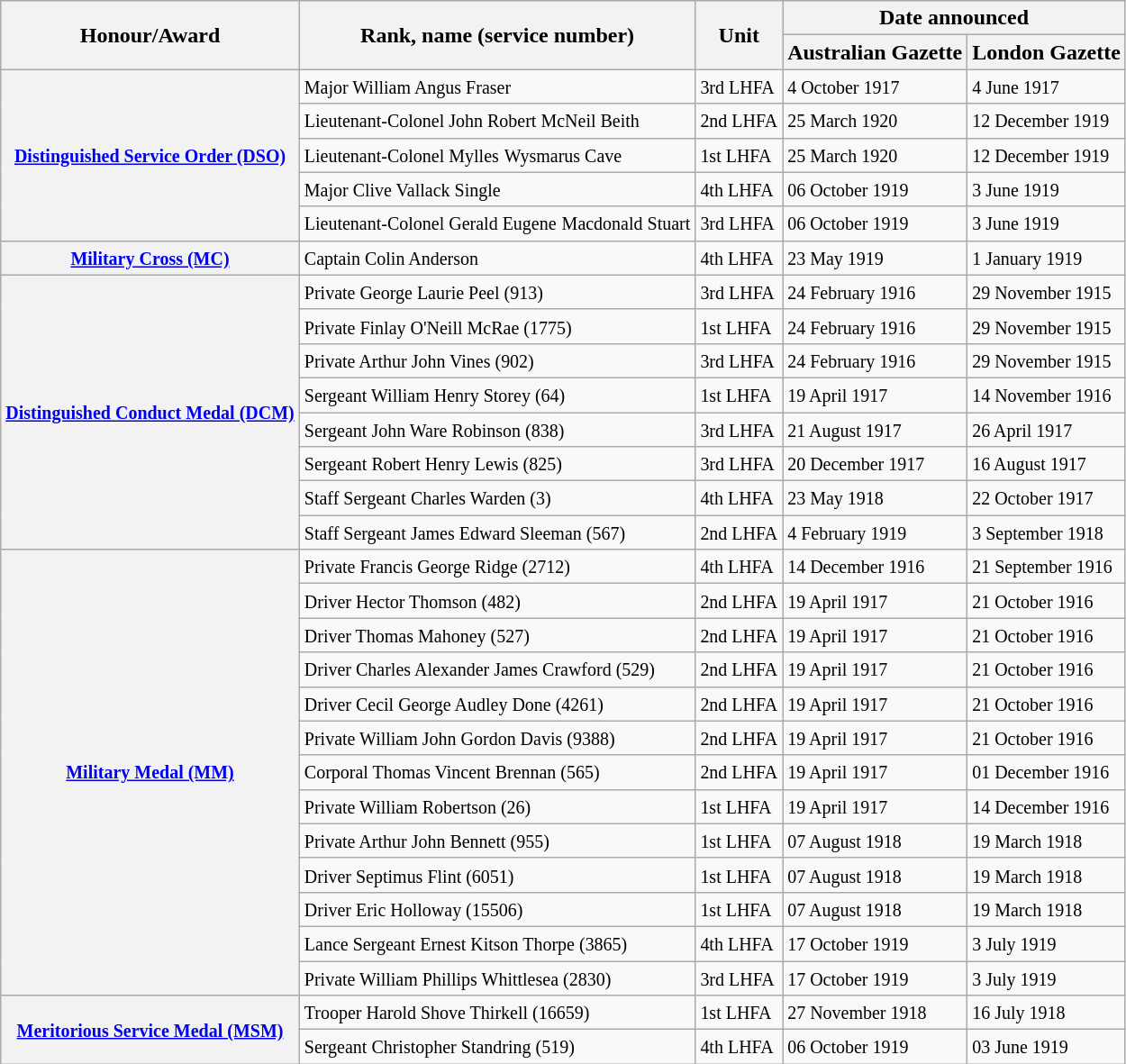<table class="wikitable">
<tr>
<th rowspan="2" style="border-color:inherit;">Honour/Award</th>
<th rowspan="2" style="border-color:inherit;">Rank, name (service number)</th>
<th rowspan="2" style="border-color:inherit;">Unit</th>
<th colspan="2" style="text-align:center;">Date announced</th>
</tr>
<tr>
<th style="text-align:center;"><strong>Australian Gazette</strong></th>
<th style="text-align:center;"><strong>London Gazette</strong></th>
</tr>
<tr>
<th rowspan="5" style="border-color:inherit;"><a href='#'><small>Distinguished Service Order (DSO)</small></a><br></th>
<td style="vertical-align:bottom;"><small>Major William Angus Fraser</small></td>
<td style="vertical-align:bottom;"><small>3rd LHFA</small></td>
<td style="vertical-align:bottom;"><small>4 October 1917</small></td>
<td style="vertical-align:bottom;"><small>4 June 1917</small></td>
</tr>
<tr>
<td style="vertical-align:bottom;"><small>Lieutenant-Colonel John Robert McNeil Beith</small></td>
<td style="vertical-align:bottom;"><small>2nd LHFA</small></td>
<td style="vertical-align:bottom;"><small>25 March 1920</small></td>
<td style="vertical-align:bottom;"><small>12 December 1919</small></td>
</tr>
<tr>
<td style="vertical-align:bottom;"><small>Lieutenant-Colonel Mylles</small> <small>Wysmarus Cave</small></td>
<td style="vertical-align:bottom;"><small>1st LHFA</small></td>
<td style="vertical-align:bottom;"><small>25 March 1920</small></td>
<td style="vertical-align:bottom;"><small>12 December 1919</small></td>
</tr>
<tr>
<td style="vertical-align:bottom;"><small>Major Clive Vallack Single</small></td>
<td style="vertical-align:bottom;"><small>4th LHFA</small></td>
<td style="vertical-align:bottom;"><small>06 October 1919</small></td>
<td style="vertical-align:bottom;"><small>3 June 1919</small></td>
</tr>
<tr>
<td style="vertical-align:bottom;"><small>Lieutenant-Colonel Gerald Eugene</small> <small>Macdonald Stuart</small></td>
<td style="vertical-align:bottom;"><small>3rd LHFA</small></td>
<td style="vertical-align:bottom;"><small>06 October 1919</small></td>
<td style="vertical-align:bottom;"><small>3 June 1919</small></td>
</tr>
<tr>
<th style="border-color:inherit;"><a href='#'><small>Military Cross (MC)</small></a><br></th>
<td style="border-color:inherit;"><small>Captain Colin Anderson</small></td>
<td><small>4th LHFA</small></td>
<td style="vertical-align:bottom;"><small>23 May 1919</small></td>
<td><small>1 January 1919</small></td>
</tr>
<tr>
<th rowspan="8" style="border-color:inherit;"><a href='#'><small>Distinguished Conduct Medal (DCM)</small></a><br></th>
<td style="vertical-align:bottom;"><small>Private George Laurie Peel (913)</small></td>
<td><small>3rd LHFA</small></td>
<td style="vertical-align:bottom;"><small>24 February 1916</small></td>
<td style="vertical-align:bottom;"><small>29 November 1915</small></td>
</tr>
<tr>
<td style="vertical-align:bottom;"><small>Private Finlay O'Neill McRae (1775)</small></td>
<td><small>1st LHFA</small></td>
<td style="vertical-align:bottom;"><small>24 February 1916</small></td>
<td style="vertical-align:bottom;"><small>29 November 1915</small></td>
</tr>
<tr>
<td style="vertical-align:bottom;"><small>Private Arthur John Vines (902)</small></td>
<td><small>3rd LHFA</small></td>
<td style="vertical-align:bottom;"><small>24 February 1916</small></td>
<td style="vertical-align:bottom;"><small>29 November 1915</small></td>
</tr>
<tr>
<td style="vertical-align:bottom;"><small>Sergeant William Henry Storey (64)</small></td>
<td><small>1st LHFA</small></td>
<td style="vertical-align:bottom;"><small>19 April 1917</small></td>
<td style="vertical-align:bottom;"><small>14 November 1916</small></td>
</tr>
<tr>
<td style="vertical-align:bottom;"><small>Sergeant John Ware Robinson (838)</small></td>
<td><small>3rd LHFA</small></td>
<td style="vertical-align:bottom;"><small>21 August 1917</small></td>
<td style="vertical-align:bottom;"><small>26 April 1917</small></td>
</tr>
<tr>
<td style="vertical-align:bottom;"><small>Sergeant Robert Henry Lewis (825)</small></td>
<td><small>3rd LHFA</small></td>
<td style="vertical-align:bottom;"><small>20 December 1917</small></td>
<td style="vertical-align:bottom;"><small>16 August 1917</small></td>
</tr>
<tr>
<td style="vertical-align:bottom;"><small>Staff Sergeant Charles Warden (3)</small></td>
<td><small>4th LHFA</small></td>
<td style="vertical-align:bottom;"><small>23 May 1918</small></td>
<td style="vertical-align:bottom;"><small>22 October 1917</small></td>
</tr>
<tr>
<td style="vertical-align:bottom;"><small>Staff Sergeant James Edward Sleeman (567)</small></td>
<td><small>2nd LHFA</small></td>
<td style="vertical-align:bottom;"><small>4 February 1919</small></td>
<td style="vertical-align:bottom;"><small>3 September 1918</small></td>
</tr>
<tr>
<th rowspan="13"><a href='#'><small>Military Medal (MM)</small></a><br></th>
<td style="vertical-align:bottom;"><small>Private Francis George Ridge (2712)</small></td>
<td style="vertical-align:bottom;"><small>4th LHFA</small></td>
<td style="vertical-align:bottom;"><small>14 December 1916</small></td>
<td style="vertical-align:bottom;"><small>21 September 1916</small></td>
</tr>
<tr>
<td style="vertical-align:bottom;"><small>Driver Hector Thomson (482)</small></td>
<td style="vertical-align:bottom;"><small>2nd LHFA</small></td>
<td style="vertical-align:bottom;"><small>19 April 1917</small></td>
<td style="vertical-align:bottom;"><small>21 October 1916</small></td>
</tr>
<tr>
<td style="vertical-align:bottom;"><small>Driver Thomas Mahoney (527)</small></td>
<td><small>2nd LHFA</small></td>
<td style="vertical-align:bottom;"><small>19 April 1917</small></td>
<td style="vertical-align:bottom;"><small>21 October 1916</small></td>
</tr>
<tr>
<td style="vertical-align:bottom;"><small>Driver Charles Alexander James Crawford (529)</small></td>
<td><small>2nd LHFA</small></td>
<td style="vertical-align:bottom;"><small>19 April 1917</small></td>
<td style="vertical-align:bottom;"><small>21 October 1916</small></td>
</tr>
<tr>
<td style="vertical-align:bottom;"><small>Driver Cecil George Audley Done (4261)</small></td>
<td><small>2nd LHFA</small></td>
<td style="vertical-align:bottom;"><small>19 April 1917</small></td>
<td style="vertical-align:bottom;"><small>21 October 1916</small></td>
</tr>
<tr>
<td style="vertical-align:bottom;"><small>Private William John Gordon Davis (9388)</small></td>
<td><small>2nd LHFA</small></td>
<td style="vertical-align:bottom;"><small>19 April 1917</small></td>
<td style="vertical-align:bottom;"><small>21 October 1916</small></td>
</tr>
<tr>
<td style="vertical-align:bottom;"><small>Corporal Thomas Vincent Brennan (565)</small></td>
<td><small>2nd LHFA</small></td>
<td style="vertical-align:bottom;"><small>19 April 1917</small></td>
<td style="vertical-align:bottom;"><small>01 December 1916</small></td>
</tr>
<tr>
<td style="vertical-align:bottom;"><small>Private William Robertson (26)</small></td>
<td><small>1st LHFA</small></td>
<td style="vertical-align:bottom;"><small>19 April 1917</small></td>
<td style="vertical-align:bottom;"><small>14 December 1916</small></td>
</tr>
<tr>
<td style="vertical-align:bottom;"><small>Private Arthur John Bennett (955)</small></td>
<td><small>1st LHFA</small></td>
<td style="vertical-align:bottom;"><small>07 August 1918</small></td>
<td style="vertical-align:bottom;"><small>19 March 1918</small></td>
</tr>
<tr>
<td style="vertical-align:bottom;"><small>Driver Septimus Flint (6051)</small></td>
<td><small>1st LHFA</small></td>
<td style="vertical-align:bottom;"><small>07 August 1918</small></td>
<td style="vertical-align:bottom;"><small>19 March 1918</small></td>
</tr>
<tr>
<td style="vertical-align:bottom;"><small>Driver Eric Holloway (15506)</small></td>
<td style="vertical-align:bottom;"><small>1st LHFA</small></td>
<td style="vertical-align:bottom;"><small>07 August 1918</small></td>
<td style="vertical-align:bottom;"><small>19 March 1918</small></td>
</tr>
<tr>
<td style="vertical-align:bottom;"><small>Lance Sergeant Ernest Kitson Thorpe (3865)</small></td>
<td style="vertical-align:bottom;"><small>4th LHFA</small></td>
<td style="vertical-align:bottom;"><small>17 October 1919</small></td>
<td style="vertical-align:bottom;"><small>3 July 1919</small></td>
</tr>
<tr>
<td style="vertical-align:bottom;"><small>Private William Phillips Whittlesea (2830)</small></td>
<td><small>3rd LHFA</small></td>
<td style="vertical-align:bottom;"><small>17 October 1919</small></td>
<td style="vertical-align:bottom;"><small>3 July 1919</small></td>
</tr>
<tr>
<th rowspan="2"><a href='#'><small>Meritorious Service Medal (MSM)</small></a><br></th>
<td style="vertical-align:bottom;"><small>Trooper Harold Shove Thirkell (16659)</small></td>
<td><small>1st LHFA</small></td>
<td style="vertical-align:bottom;"><small>27 November 1918</small></td>
<td style="vertical-align:bottom;"><small>16 July 1918</small></td>
</tr>
<tr>
<td style="vertical-align:bottom;"><small>Sergeant Christopher Standring (519)</small></td>
<td><small>4th LHFA</small></td>
<td style="vertical-align:bottom;"><small>06 October 1919</small></td>
<td style="vertical-align:bottom;"><small>03 June 1919</small></td>
</tr>
</table>
